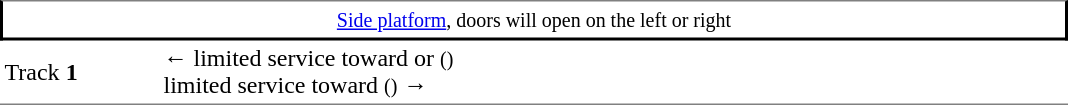<table table border=0 cellspacing=0 cellpadding=3>
<tr>
<td style="border-top:solid 1px gray;border-bottom:solid 2px black;border-right:solid 2px black;border-left:solid 2px black;text-align:center;" colspan=2><small><a href='#'>Side platform</a>, doors will open on the left or right</small> </td>
</tr>
<tr>
<td style="border-bottom:solid 1px gray;" width=100>Track <strong>1</strong></td>
<td style="border-bottom:solid 1px gray;" width=600>←  limited service toward  or  <small>()</small><br>  limited service toward  <small>()</small> →</td>
</tr>
</table>
